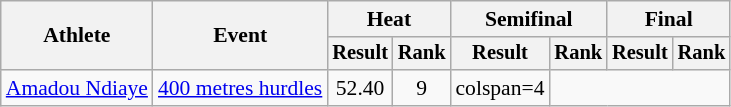<table class="wikitable" style="font-size:90%">
<tr>
<th rowspan="2">Athlete</th>
<th rowspan="2">Event</th>
<th colspan="2">Heat</th>
<th colspan="2">Semifinal</th>
<th colspan="2">Final</th>
</tr>
<tr style="font-size:95%">
<th>Result</th>
<th>Rank</th>
<th>Result</th>
<th>Rank</th>
<th>Result</th>
<th>Rank</th>
</tr>
<tr style=text-align:center>
<td style=text-align:left><a href='#'>Amadou Ndiaye</a></td>
<td style=text-align:left><a href='#'>400 metres hurdles</a></td>
<td>52.40</td>
<td>9</td>
<td>colspan=4 </td>
</tr>
</table>
